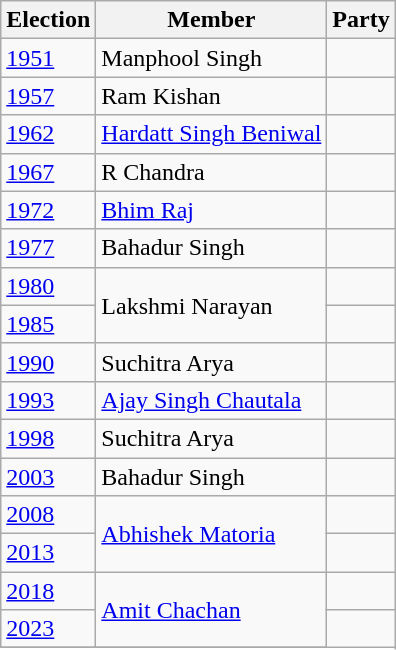<table class="wikitable sortable">
<tr>
<th>Election</th>
<th>Member</th>
<th colspan=2>Party</th>
</tr>
<tr>
<td><a href='#'>1951</a></td>
<td>Manphool Singh</td>
<td></td>
</tr>
<tr>
<td><a href='#'>1957</a></td>
<td>Ram Kishan</td>
<td></td>
</tr>
<tr>
<td><a href='#'>1962</a></td>
<td><a href='#'>Hardatt Singh Beniwal</a></td>
<td></td>
</tr>
<tr>
<td><a href='#'>1967</a></td>
<td>R Chandra</td>
<td></td>
</tr>
<tr>
<td><a href='#'>1972</a></td>
<td><a href='#'>Bhim Raj</a></td>
<td></td>
</tr>
<tr>
<td><a href='#'>1977</a></td>
<td>Bahadur Singh</td>
<td></td>
</tr>
<tr>
<td><a href='#'>1980</a></td>
<td rowspan=2>Lakshmi Narayan</td>
<td></td>
</tr>
<tr>
<td><a href='#'>1985</a></td>
<td></td>
</tr>
<tr>
<td><a href='#'>1990</a></td>
<td>Suchitra Arya</td>
<td></td>
</tr>
<tr>
<td><a href='#'>1993</a></td>
<td><a href='#'>Ajay Singh Chautala</a></td>
</tr>
<tr>
<td><a href='#'>1998</a></td>
<td>Suchitra Arya</td>
<td></td>
</tr>
<tr>
<td><a href='#'>2003</a></td>
<td>Bahadur Singh</td>
<td></td>
</tr>
<tr>
<td><a href='#'>2008</a></td>
<td rowspan=2><a href='#'>Abhishek Matoria</a></td>
<td></td>
</tr>
<tr>
<td><a href='#'>2013</a></td>
</tr>
<tr>
<td><a href='#'>2018</a></td>
<td rowspan=2><a href='#'>Amit Chachan</a></td>
<td></td>
</tr>
<tr>
<td><a href='#'>2023</a></td>
</tr>
<tr>
</tr>
</table>
